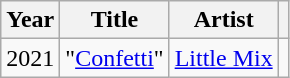<table class="wikitable plainrowheaders sortable">
<tr>
<th scope="col">Year</th>
<th scope="col">Title</th>
<th scope="col">Artist</th>
<th style="text-align: center;" class="unsortable"></th>
</tr>
<tr>
<td>2021</td>
<td>"<a href='#'>Confetti</a>"</td>
<td><a href='#'>Little Mix</a></td>
<td style="text-align: center;"></td>
</tr>
</table>
